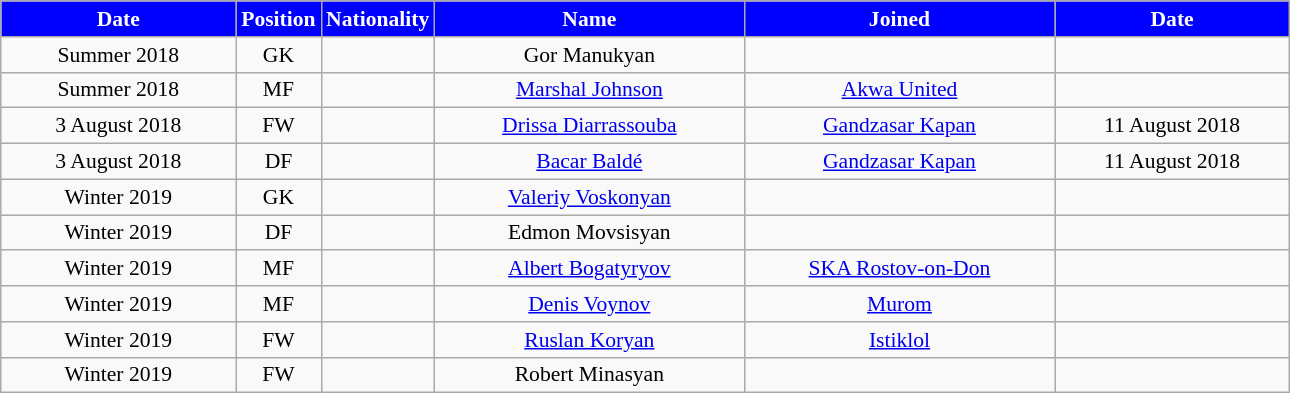<table class="wikitable"  style="text-align:center; font-size:90%; ">
<tr>
<th style="background:#0000FF; color:white; width:150px;">Date</th>
<th style="background:#0000FF; color:white; width:50px;">Position</th>
<th style="background:#0000FF; color:white; width:50px;">Nationality</th>
<th style="background:#0000FF; color:white; width:200px;">Name</th>
<th style="background:#0000FF; color:white; width:200px;">Joined</th>
<th style="background:#0000FF; color:white; width:150px;">Date</th>
</tr>
<tr>
<td>Summer 2018</td>
<td>GK</td>
<td></td>
<td>Gor Manukyan</td>
<td></td>
<td></td>
</tr>
<tr>
<td>Summer 2018</td>
<td>MF</td>
<td></td>
<td><a href='#'>Marshal Johnson</a></td>
<td><a href='#'>Akwa United</a></td>
<td></td>
</tr>
<tr>
<td>3 August 2018</td>
<td>FW</td>
<td></td>
<td><a href='#'>Drissa Diarrassouba</a></td>
<td><a href='#'>Gandzasar Kapan</a></td>
<td>11 August 2018</td>
</tr>
<tr>
<td>3 August 2018</td>
<td>DF</td>
<td></td>
<td><a href='#'>Bacar Baldé</a></td>
<td><a href='#'>Gandzasar Kapan</a></td>
<td>11 August 2018</td>
</tr>
<tr>
<td>Winter 2019</td>
<td>GK</td>
<td></td>
<td><a href='#'>Valeriy Voskonyan</a></td>
<td></td>
<td></td>
</tr>
<tr>
<td>Winter 2019</td>
<td>DF</td>
<td></td>
<td>Edmon Movsisyan</td>
<td></td>
<td></td>
</tr>
<tr>
<td>Winter 2019</td>
<td>MF</td>
<td></td>
<td><a href='#'>Albert Bogatyryov</a></td>
<td><a href='#'>SKA Rostov-on-Don</a></td>
<td></td>
</tr>
<tr>
<td>Winter 2019</td>
<td>MF</td>
<td></td>
<td><a href='#'>Denis Voynov</a></td>
<td><a href='#'>Murom</a></td>
<td></td>
</tr>
<tr>
<td>Winter 2019</td>
<td>FW</td>
<td></td>
<td><a href='#'>Ruslan Koryan</a></td>
<td><a href='#'>Istiklol</a></td>
<td></td>
</tr>
<tr>
<td>Winter 2019</td>
<td>FW</td>
<td></td>
<td>Robert Minasyan</td>
<td></td>
<td></td>
</tr>
</table>
